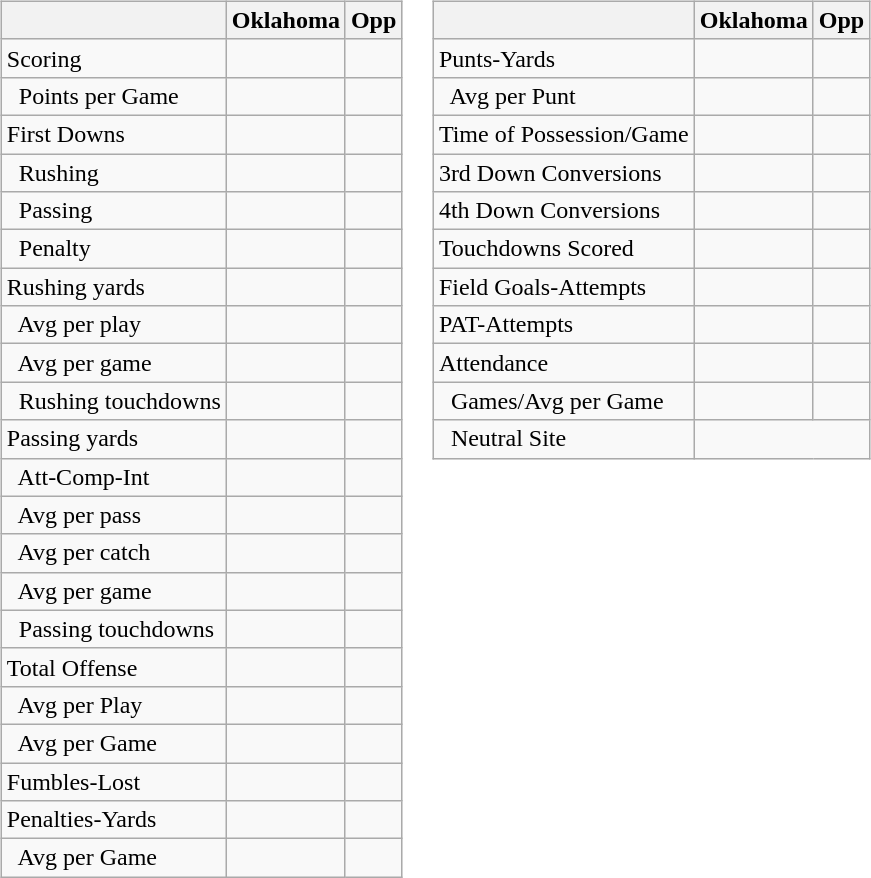<table>
<tr>
<td valign="top"><br><table class="wikitable" style="white-space:nowrap;">
<tr>
<th></th>
<th>Oklahoma</th>
<th>Opp</th>
</tr>
<tr>
<td>Scoring</td>
<td></td>
<td></td>
</tr>
<tr>
<td>  Points per Game</td>
<td></td>
<td></td>
</tr>
<tr>
<td>First Downs</td>
<td></td>
<td></td>
</tr>
<tr>
<td>  Rushing</td>
<td></td>
<td></td>
</tr>
<tr>
<td>  Passing</td>
<td></td>
<td></td>
</tr>
<tr>
<td>  Penalty</td>
<td></td>
<td></td>
</tr>
<tr>
<td>Rushing yards</td>
<td></td>
<td></td>
</tr>
<tr>
<td>  Avg per play</td>
<td></td>
<td></td>
</tr>
<tr>
<td>  Avg per game</td>
<td></td>
<td></td>
</tr>
<tr>
<td>  Rushing touchdowns</td>
<td></td>
<td></td>
</tr>
<tr>
<td>Passing yards</td>
<td></td>
<td></td>
</tr>
<tr>
<td>  Att-Comp-Int</td>
<td></td>
<td></td>
</tr>
<tr>
<td>  Avg per pass</td>
<td></td>
<td></td>
</tr>
<tr>
<td>  Avg per catch</td>
<td></td>
<td></td>
</tr>
<tr>
<td>  Avg per game</td>
<td></td>
<td></td>
</tr>
<tr>
<td>  Passing touchdowns</td>
<td></td>
<td></td>
</tr>
<tr>
<td>Total Offense</td>
<td></td>
<td></td>
</tr>
<tr>
<td>  Avg per Play</td>
<td></td>
<td></td>
</tr>
<tr>
<td>  Avg per Game</td>
<td></td>
<td></td>
</tr>
<tr>
<td>Fumbles-Lost</td>
<td></td>
<td></td>
</tr>
<tr>
<td>Penalties-Yards</td>
<td></td>
<td></td>
</tr>
<tr>
<td>  Avg per Game</td>
<td></td>
<td></td>
</tr>
</table>
</td>
<td valign="top"><br><table class="wikitable" style="white-space:nowrap;">
<tr>
<th></th>
<th>Oklahoma</th>
<th>Opp</th>
</tr>
<tr>
<td>Punts-Yards</td>
<td></td>
<td></td>
</tr>
<tr>
<td>  Avg per Punt</td>
<td></td>
<td></td>
</tr>
<tr>
<td>Time of Possession/Game</td>
<td></td>
<td></td>
</tr>
<tr>
<td>3rd Down Conversions</td>
<td></td>
<td></td>
</tr>
<tr>
<td>4th Down Conversions</td>
<td></td>
<td></td>
</tr>
<tr>
<td>Touchdowns Scored</td>
<td></td>
<td></td>
</tr>
<tr>
<td>Field Goals-Attempts</td>
<td></td>
<td></td>
</tr>
<tr>
<td>PAT-Attempts</td>
<td></td>
<td></td>
</tr>
<tr>
<td>Attendance</td>
<td></td>
<td></td>
</tr>
<tr>
<td>  Games/Avg per Game</td>
<td></td>
<td></td>
</tr>
<tr>
<td>  Neutral Site</td>
<td colspan="2" align="center"></td>
</tr>
</table>
</td>
</tr>
</table>
